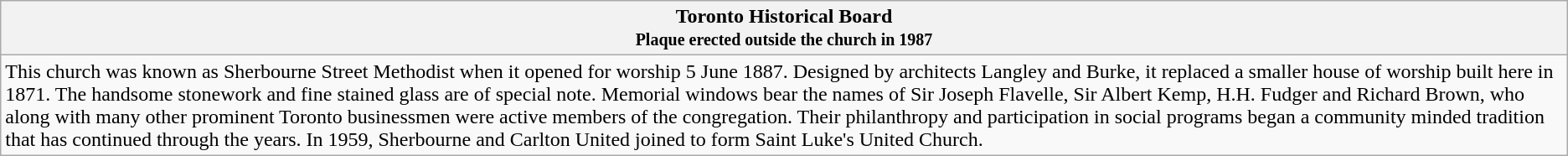<table class="wikitable">
<tr>
<th>Toronto Historical Board <br><small>Plaque erected outside the church in 1987</small></th>
</tr>
<tr>
<td>This church was known as Sherbourne Street Methodist when it opened for worship 5 June 1887. Designed by architects Langley and Burke, it replaced a smaller house of worship built here in 1871. The handsome stonework and fine stained glass are of special note. Memorial windows bear the names of Sir Joseph Flavelle, Sir Albert Kemp, H.H. Fudger and Richard Brown, who along with many other prominent Toronto businessmen were active members of the congregation. Their philanthropy and participation in social programs began a community minded tradition that has continued through the years. In 1959, Sherbourne and Carlton United joined to form Saint Luke's United Church.</td>
</tr>
</table>
